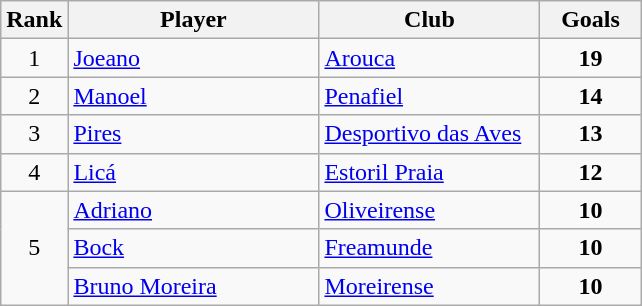<table class="wikitable" style="margin-right: 0;">
<tr text-align:center;">
<th style="width:35px;">Rank</th>
<th style="width:160px;">Player</th>
<th style="width:140px;">Club</th>
<th style="width:60px;">Goals</th>
</tr>
<tr>
<td style="text-align:center;">1</td>
<td> <a href='#'>Joeano</a></td>
<td><a href='#'>Arouca</a></td>
<td style="text-align:center;"><strong>19</strong></td>
</tr>
<tr>
<td style="text-align:center;">2</td>
<td> <a href='#'>Manoel</a></td>
<td><a href='#'>Penafiel</a></td>
<td style="text-align:center;"><strong>14</strong></td>
</tr>
<tr>
<td style="text-align:center;">3</td>
<td> <a href='#'>Pires</a></td>
<td><a href='#'>Desportivo das Aves</a></td>
<td style="text-align:center;"><strong>13</strong></td>
</tr>
<tr>
<td style="text-align:center;">4</td>
<td> <a href='#'>Licá</a></td>
<td><a href='#'>Estoril Praia</a></td>
<td style="text-align:center;"><strong>12</strong></td>
</tr>
<tr>
<td rowspan="3" style="text-align:center;">5</td>
<td> <a href='#'>Adriano</a></td>
<td><a href='#'>Oliveirense</a></td>
<td style="text-align:center;"><strong>10</strong></td>
</tr>
<tr>
<td> <a href='#'>Bock</a></td>
<td><a href='#'>Freamunde</a></td>
<td style="text-align:center;"><strong>10</strong></td>
</tr>
<tr>
<td> <a href='#'>Bruno Moreira</a></td>
<td><a href='#'>Moreirense</a></td>
<td style="text-align:center;"><strong>10</strong></td>
</tr>
</table>
